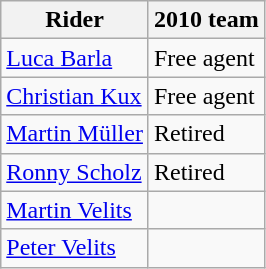<table class="wikitable">
<tr>
<th>Rider</th>
<th>2010 team</th>
</tr>
<tr>
<td><a href='#'>Luca Barla</a></td>
<td>Free agent</td>
</tr>
<tr>
<td><a href='#'>Christian Kux</a></td>
<td>Free agent</td>
</tr>
<tr>
<td><a href='#'>Martin Müller</a></td>
<td>Retired</td>
</tr>
<tr>
<td><a href='#'>Ronny Scholz</a></td>
<td>Retired</td>
</tr>
<tr>
<td><a href='#'>Martin Velits</a></td>
<td></td>
</tr>
<tr>
<td><a href='#'>Peter Velits</a></td>
<td></td>
</tr>
</table>
